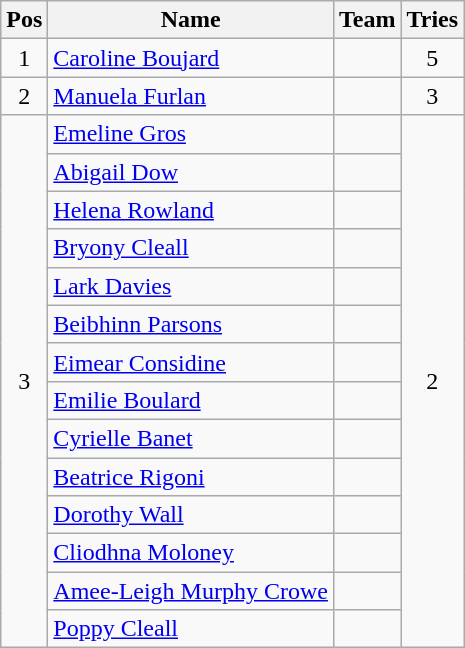<table class="wikitable" style="text-align:center">
<tr>
<th>Pos</th>
<th>Name</th>
<th>Team</th>
<th>Tries</th>
</tr>
<tr>
<td>1</td>
<td align="left"><a href='#'>Caroline Boujard</a></td>
<td align="left"></td>
<td>5</td>
</tr>
<tr>
<td>2</td>
<td align="left"><a href='#'>Manuela Furlan</a></td>
<td align="left"></td>
<td>3</td>
</tr>
<tr>
<td rowspan=14>3</td>
<td align="left"><a href='#'>Emeline Gros</a></td>
<td align="left"></td>
<td rowspan=14>2</td>
</tr>
<tr>
<td align="left"><a href='#'>Abigail Dow</a></td>
<td align="left"></td>
</tr>
<tr>
<td align="left"><a href='#'>Helena Rowland</a></td>
<td align="left"></td>
</tr>
<tr>
<td align="left"><a href='#'>Bryony Cleall</a></td>
<td align="left"></td>
</tr>
<tr>
<td align="left"><a href='#'>Lark Davies</a></td>
<td align="left"></td>
</tr>
<tr>
<td align="left"><a href='#'>Beibhinn Parsons</a></td>
<td align="left"></td>
</tr>
<tr>
<td align="left"><a href='#'>Eimear Considine</a></td>
<td align="left"></td>
</tr>
<tr>
<td align="left"><a href='#'>Emilie Boulard</a></td>
<td align="left"></td>
</tr>
<tr>
<td align="left"><a href='#'>Cyrielle Banet</a></td>
<td align="left"></td>
</tr>
<tr>
<td align="left"><a href='#'>Beatrice Rigoni</a></td>
<td align="left"></td>
</tr>
<tr>
<td align="left"><a href='#'>Dorothy Wall</a></td>
<td align="left"></td>
</tr>
<tr>
<td align="left"><a href='#'>Cliodhna Moloney</a></td>
<td align="left"></td>
</tr>
<tr>
<td align="left"><a href='#'>Amee-Leigh Murphy Crowe</a></td>
<td align="left"></td>
</tr>
<tr>
<td align="left"><a href='#'>Poppy Cleall</a></td>
<td align="left"><br></td>
</tr>
</table>
